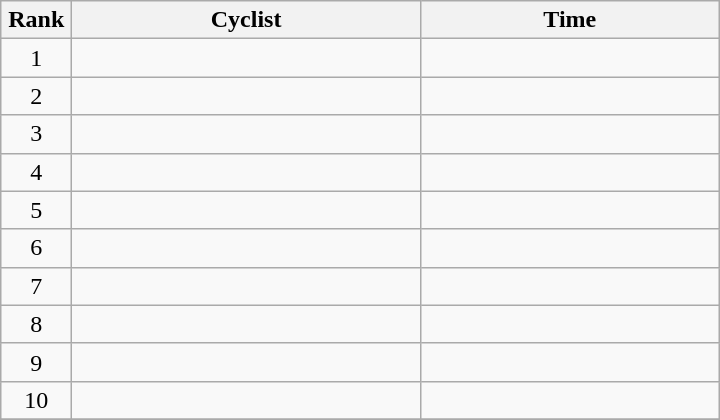<table class="wikitable" style="width:30em;margin-bottom:0;">
<tr>
<th>Rank</th>
<th>Cyclist</th>
<th>Time</th>
</tr>
<tr>
<td style="width:40px; text-align:center;">1</td>
<td style="width:225px;"></td>
<td align="right"></td>
</tr>
<tr>
<td style="text-align:center;">2</td>
<td></td>
<td align="right"></td>
</tr>
<tr>
<td style="text-align:center;">3</td>
<td></td>
<td align="right"></td>
</tr>
<tr>
<td style="text-align:center;">4</td>
<td></td>
<td align="right"></td>
</tr>
<tr>
<td style="text-align:center;">5</td>
<td></td>
<td align="right"></td>
</tr>
<tr>
<td style="text-align:center;">6</td>
<td></td>
<td align="right"></td>
</tr>
<tr>
<td style="text-align:center;">7</td>
<td></td>
<td align="right"></td>
</tr>
<tr>
<td style="text-align:center;">8</td>
<td></td>
<td align="right"></td>
</tr>
<tr>
<td style="text-align:center;">9</td>
<td></td>
<td align="right"></td>
</tr>
<tr>
<td style="text-align:center;">10</td>
<td></td>
<td align="right"></td>
</tr>
<tr>
</tr>
</table>
